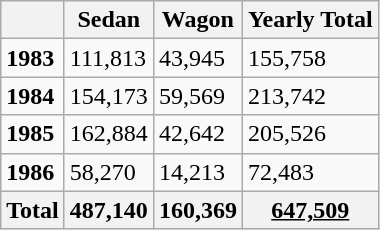<table class="wikitable">
<tr>
<th></th>
<th>Sedan</th>
<th>Wagon</th>
<th>Yearly Total</th>
</tr>
<tr>
<td><strong>1983</strong></td>
<td>111,813</td>
<td>43,945</td>
<td>155,758</td>
</tr>
<tr>
<td><strong>1984</strong></td>
<td>154,173</td>
<td>59,569</td>
<td>213,742</td>
</tr>
<tr>
<td><strong>1985</strong></td>
<td>162,884</td>
<td>42,642</td>
<td>205,526</td>
</tr>
<tr>
<td><strong>1986</strong></td>
<td>58,270</td>
<td>14,213</td>
<td>72,483</td>
</tr>
<tr>
<th>Total</th>
<th>487,140</th>
<th>160,369</th>
<th><u>647,509</u></th>
</tr>
</table>
